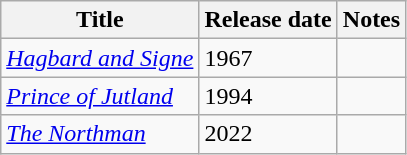<table class="wikitable sortable">
<tr>
<th scope="col">Title</th>
<th scope="col">Release date</th>
<th scope="col" class="unsortable">Notes</th>
</tr>
<tr>
<td><em><a href='#'>Hagbard and Signe</a></em></td>
<td>1967</td>
<td></td>
</tr>
<tr>
<td><em><a href='#'>Prince of Jutland</a></em></td>
<td>1994</td>
<td></td>
</tr>
<tr>
<td><em><a href='#'>The Northman</a></em></td>
<td>2022</td>
</tr>
</table>
